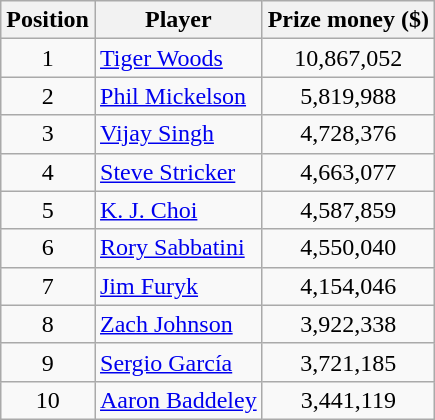<table class="wikitable">
<tr>
<th>Position</th>
<th>Player</th>
<th>Prize money ($)</th>
</tr>
<tr>
<td align=center>1</td>
<td> <a href='#'>Tiger Woods</a></td>
<td align=center>10,867,052</td>
</tr>
<tr>
<td align=center>2</td>
<td> <a href='#'>Phil Mickelson</a></td>
<td align=center>5,819,988</td>
</tr>
<tr>
<td align=center>3</td>
<td> <a href='#'>Vijay Singh</a></td>
<td align=center>4,728,376</td>
</tr>
<tr>
<td align=center>4</td>
<td> <a href='#'>Steve Stricker</a></td>
<td align=center>4,663,077</td>
</tr>
<tr>
<td align=center>5</td>
<td> <a href='#'>K. J. Choi</a></td>
<td align=center>4,587,859</td>
</tr>
<tr>
<td align=center>6</td>
<td> <a href='#'>Rory Sabbatini</a></td>
<td align=center>4,550,040</td>
</tr>
<tr>
<td align=center>7</td>
<td> <a href='#'>Jim Furyk</a></td>
<td align=center>4,154,046</td>
</tr>
<tr>
<td align=center>8</td>
<td> <a href='#'>Zach Johnson</a></td>
<td align=center>3,922,338</td>
</tr>
<tr>
<td align=center>9</td>
<td> <a href='#'>Sergio García</a></td>
<td align=center>3,721,185</td>
</tr>
<tr>
<td align=center>10</td>
<td> <a href='#'>Aaron Baddeley</a></td>
<td align=center>3,441,119</td>
</tr>
</table>
